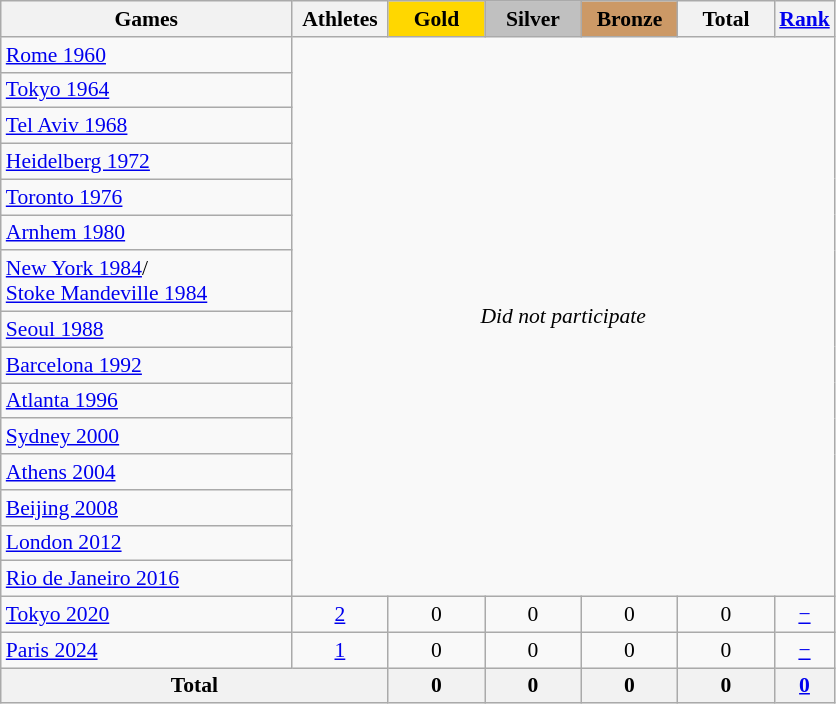<table class="wikitable" style="text-align:center; font-size:90%;">
<tr>
<th style="width:13em;">Games</th>
<th style="width:4em;">Athletes</th>
<th style="width:4em; background:gold;">Gold</th>
<th style="width:4em; background:silver;">Silver</th>
<th style="width:4em; background:#cc9966;">Bronze</th>
<th style="width:4em;">Total</th>
<th style="width:2em;"><a href='#'>Rank</a></th>
</tr>
<tr>
<td align=left> <a href='#'>Rome 1960</a></td>
<td colspan=6 rowspan=15><em>Did not participate</em></td>
</tr>
<tr>
<td align=left> <a href='#'>Tokyo 1964</a></td>
</tr>
<tr>
<td align=left> <a href='#'>Tel Aviv 1968</a></td>
</tr>
<tr>
<td align=left> <a href='#'>Heidelberg 1972</a></td>
</tr>
<tr>
<td align=left> <a href='#'>Toronto 1976</a></td>
</tr>
<tr>
<td align=left> <a href='#'>Arnhem 1980</a></td>
</tr>
<tr>
<td align=left> <a href='#'>New York 1984</a>/<br>  <a href='#'>Stoke Mandeville 1984</a></td>
</tr>
<tr>
<td align=left> <a href='#'>Seoul 1988</a></td>
</tr>
<tr>
<td align=left> <a href='#'>Barcelona 1992</a></td>
</tr>
<tr>
<td align=left> <a href='#'>Atlanta 1996</a></td>
</tr>
<tr>
<td align=left> <a href='#'>Sydney 2000</a></td>
</tr>
<tr>
<td align=left> <a href='#'>Athens 2004</a></td>
</tr>
<tr>
<td align=left> <a href='#'>Beijing 2008</a></td>
</tr>
<tr>
<td align=left> <a href='#'>London 2012</a></td>
</tr>
<tr>
<td align=left> <a href='#'>Rio de Janeiro 2016</a></td>
</tr>
<tr>
<td align=left> <a href='#'>Tokyo 2020</a></td>
<td><a href='#'>2</a></td>
<td>0</td>
<td>0</td>
<td>0</td>
<td>0</td>
<td><a href='#'>−</a></td>
</tr>
<tr>
<td align=left> <a href='#'>Paris 2024</a></td>
<td><a href='#'>1</a></td>
<td>0</td>
<td>0</td>
<td>0</td>
<td>0</td>
<td><a href='#'>−</a></td>
</tr>
<tr>
<th colspan=2>Total</th>
<th>0</th>
<th>0</th>
<th>0</th>
<th>0</th>
<th><a href='#'>0</a></th>
</tr>
</table>
